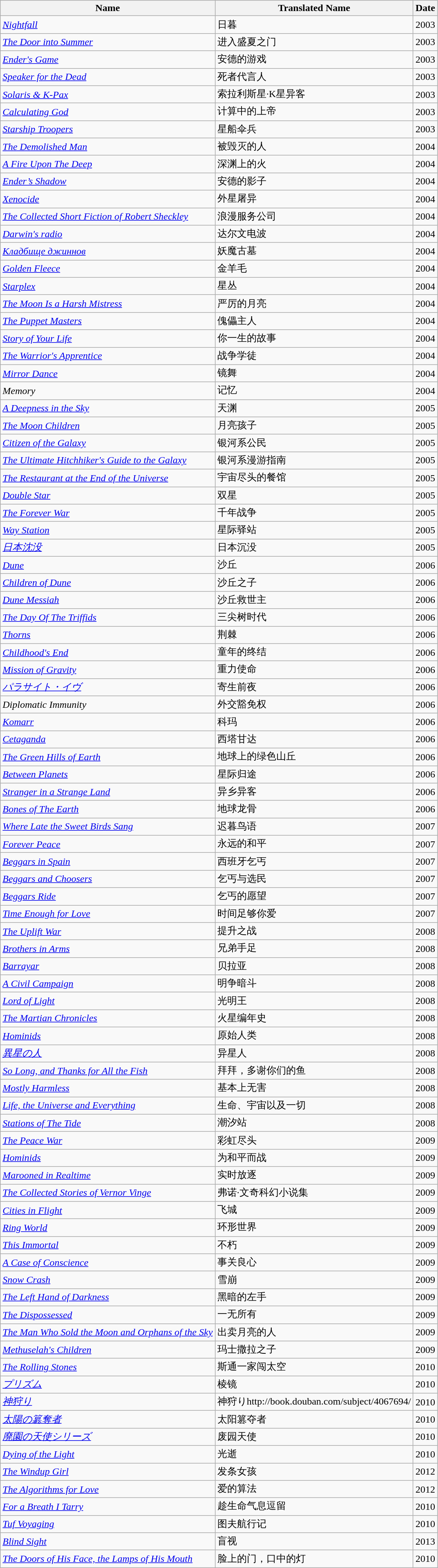<table class="wikitable sortable">
<tr>
<th>Name</th>
<th>Translated Name</th>
<th>Date</th>
</tr>
<tr>
<td><a href='#'><em>Nightfall</em></a></td>
<td>日暮</td>
<td>2003</td>
</tr>
<tr>
<td><em><a href='#'>The Door into Summer</a></em></td>
<td>进入盛夏之门</td>
<td>2003</td>
</tr>
<tr>
<td><em><a href='#'>Ender's Game</a></em></td>
<td>安德的游戏</td>
<td>2003</td>
</tr>
<tr>
<td><em><a href='#'>Speaker for the Dead</a></em></td>
<td>死者代言人</td>
<td>2003</td>
</tr>
<tr>
<td><em><a href='#'>Solaris & K-Pax</a></em></td>
<td>索拉利斯星·K星异客</td>
<td>2003</td>
</tr>
<tr>
<td><em><a href='#'>Calculating God</a></em></td>
<td>计算中的上帝</td>
<td>2003</td>
</tr>
<tr>
<td><em><a href='#'>Starship Troopers</a></em></td>
<td>星船伞兵</td>
<td>2003</td>
</tr>
<tr>
<td><em><a href='#'>The Demolished Man</a></em></td>
<td>被毁灭的人</td>
<td>2004</td>
</tr>
<tr>
<td><em><a href='#'>A Fire Upon The Deep</a></em></td>
<td>深渊上的火</td>
<td>2004</td>
</tr>
<tr>
<td><em><a href='#'>Ender’s Shadow</a></em></td>
<td>安德的影子</td>
<td>2004</td>
</tr>
<tr>
<td><em><a href='#'>Xenocide</a></em></td>
<td>外星屠异</td>
<td>2004</td>
</tr>
<tr>
<td><em><a href='#'>The Collected Short Fiction of Robert Sheckley</a></em></td>
<td>浪漫服务公司</td>
<td>2004</td>
</tr>
<tr>
<td><em><a href='#'>Darwin's radio</a></em></td>
<td>达尔文电波</td>
<td>2004</td>
</tr>
<tr>
<td><em><a href='#'>Кладбище джиннов</a></em></td>
<td>妖魔古墓</td>
<td>2004</td>
</tr>
<tr>
<td><em><a href='#'>Golden Fleece</a></em></td>
<td>金羊毛</td>
<td>2004</td>
</tr>
<tr>
<td><em><a href='#'>Starplex</a></em></td>
<td>星丛</td>
<td>2004</td>
</tr>
<tr>
<td><em><a href='#'>The Moon Is a Harsh Mistress</a></em></td>
<td>严厉的月亮</td>
<td>2004</td>
</tr>
<tr>
<td><em><a href='#'>The Puppet Masters</a></em></td>
<td>傀儡主人</td>
<td>2004</td>
</tr>
<tr>
<td><em><a href='#'>Story of Your Life</a></em></td>
<td>你一生的故事</td>
<td>2004</td>
</tr>
<tr>
<td><em><a href='#'>The Warrior's Apprentice</a></em></td>
<td>战争学徒</td>
<td>2004</td>
</tr>
<tr>
<td><em><a href='#'>Mirror Dance</a></em></td>
<td>镜舞</td>
<td>2004</td>
</tr>
<tr>
<td><em>Memory</em></td>
<td>记忆</td>
<td>2004</td>
</tr>
<tr>
<td><em><a href='#'>A Deepness in the Sky</a></em></td>
<td>天渊</td>
<td>2005</td>
</tr>
<tr>
<td><em><a href='#'>The Moon Children</a></em></td>
<td>月亮孩子</td>
<td>2005</td>
</tr>
<tr>
<td><em><a href='#'>Citizen of the Galaxy</a></em></td>
<td>银河系公民</td>
<td>2005</td>
</tr>
<tr>
<td><em><a href='#'>The Ultimate Hitchhiker's Guide to the Galaxy</a></em></td>
<td>银河系漫游指南</td>
<td>2005</td>
</tr>
<tr>
<td><em><a href='#'>The Restaurant at the End of the Universe</a></em></td>
<td>宇宙尽头的餐馆</td>
<td>2005</td>
</tr>
<tr>
<td><em><a href='#'>Double Star</a></em></td>
<td>双星</td>
<td>2005</td>
</tr>
<tr>
<td><em><a href='#'>The Forever War</a></em></td>
<td>千年战争</td>
<td>2005</td>
</tr>
<tr>
<td><a href='#'><em>Way Station</em></a></td>
<td>星际驿站</td>
<td>2005</td>
</tr>
<tr>
<td><em><a href='#'>日本沈没</a></em></td>
<td>日本沉没</td>
<td>2005</td>
</tr>
<tr>
<td><a href='#'><em>Dune</em></a></td>
<td>沙丘</td>
<td>2006</td>
</tr>
<tr>
<td><em><a href='#'>Children of Dune</a></em></td>
<td>沙丘之子</td>
<td>2006</td>
</tr>
<tr>
<td><em><a href='#'>Dune Messiah</a></em></td>
<td>沙丘救世主</td>
<td>2006</td>
</tr>
<tr>
<td><em><a href='#'>The Day Of The Triffids</a></em></td>
<td>三尖树时代</td>
<td>2006</td>
</tr>
<tr>
<td><a href='#'><em>Thorns</em></a></td>
<td>荆棘</td>
<td>2006</td>
</tr>
<tr>
<td><em><a href='#'>Childhood's End</a></em></td>
<td>童年的终结</td>
<td>2006</td>
</tr>
<tr>
<td><em><a href='#'>Mission of Gravity</a></em></td>
<td>重力使命</td>
<td>2006</td>
</tr>
<tr>
<td><em><a href='#'>パラサイト・イヴ</a></em></td>
<td>寄生前夜</td>
<td>2006</td>
</tr>
<tr>
<td><em>Diplomatic Immunity</em></td>
<td>外交豁免权</td>
<td>2006</td>
</tr>
<tr>
<td><em><a href='#'>Komarr</a></em></td>
<td>科玛</td>
<td>2006</td>
</tr>
<tr>
<td><em><a href='#'>Cetaganda</a></em></td>
<td>西塔甘达</td>
<td>2006</td>
</tr>
<tr>
<td><em><a href='#'>The Green Hills of Earth</a></em></td>
<td>地球上的绿色山丘</td>
<td>2006</td>
</tr>
<tr>
<td><em><a href='#'>Between Planets</a></em></td>
<td>星际归途</td>
<td>2006</td>
</tr>
<tr>
<td><em><a href='#'>Stranger in a Strange Land</a></em></td>
<td>异乡异客</td>
<td>2006</td>
</tr>
<tr>
<td><em><a href='#'>Bones of The Earth</a></em></td>
<td>地球龙骨</td>
<td>2006</td>
</tr>
<tr>
<td><em><a href='#'>Where Late the Sweet Birds Sang</a></em></td>
<td>迟暮鸟语</td>
<td>2007</td>
</tr>
<tr>
<td><em><a href='#'>Forever Peace</a></em></td>
<td>永远的和平</td>
<td>2007</td>
</tr>
<tr>
<td><em><a href='#'>Beggars in Spain</a></em></td>
<td>西班牙乞丐</td>
<td>2007</td>
</tr>
<tr>
<td><a href='#'><em>Beggars and Choosers</em></a></td>
<td>乞丐与选民</td>
<td>2007</td>
</tr>
<tr>
<td><em><a href='#'>Beggars Ride</a></em></td>
<td>乞丐的愿望</td>
<td>2007</td>
</tr>
<tr>
<td><em><a href='#'>Time Enough for Love</a></em></td>
<td>时间足够你爱</td>
<td>2007</td>
</tr>
<tr>
<td><em><a href='#'>The Uplift War</a></em></td>
<td>提升之战</td>
<td>2008</td>
</tr>
<tr>
<td><a href='#'><em>Brothers in Arms</em></a></td>
<td>兄弟手足</td>
<td>2008</td>
</tr>
<tr>
<td><em><a href='#'>Barrayar</a></em></td>
<td>贝拉亚</td>
<td>2008</td>
</tr>
<tr>
<td><em><a href='#'>A Civil Campaign</a></em></td>
<td>明争暗斗</td>
<td>2008</td>
</tr>
<tr>
<td><em><a href='#'>Lord of Light</a></em></td>
<td>光明王</td>
<td>2008</td>
</tr>
<tr>
<td><em><a href='#'>The Martian Chronicles</a></em></td>
<td>火星编年史</td>
<td>2008</td>
</tr>
<tr>
<td><em><a href='#'>Hominids</a></em></td>
<td>原始人类</td>
<td>2008</td>
</tr>
<tr>
<td><em><a href='#'>異星の人</a></em></td>
<td>异星人</td>
<td>2008</td>
</tr>
<tr>
<td><em><a href='#'>So Long, and Thanks for All the Fish</a></em></td>
<td>拜拜，多谢你们的鱼</td>
<td>2008</td>
</tr>
<tr>
<td><em><a href='#'>Mostly Harmless</a></em></td>
<td>基本上无害</td>
<td>2008</td>
</tr>
<tr>
<td><em><a href='#'>Life, the Universe and Everything</a></em></td>
<td>生命、宇宙以及一切</td>
<td>2008</td>
</tr>
<tr>
<td><em><a href='#'>Stations of The Tide</a></em></td>
<td>潮汐站</td>
<td>2008</td>
</tr>
<tr>
<td><em><a href='#'>The Peace War</a></em></td>
<td>彩虹尽头</td>
<td>2009</td>
</tr>
<tr>
<td><em><a href='#'>Hominids</a></em></td>
<td>为和平而战</td>
<td>2009</td>
</tr>
<tr>
<td><em><a href='#'>Marooned in Realtime</a></em></td>
<td>实时放逐</td>
<td>2009</td>
</tr>
<tr>
<td><em><a href='#'>The Collected Stories of Vernor Vinge</a></em></td>
<td>弗诺·文奇科幻小说集</td>
<td>2009</td>
</tr>
<tr>
<td><em><a href='#'>Cities in Flight</a></em></td>
<td>飞城</td>
<td>2009</td>
</tr>
<tr>
<td><em><a href='#'>Ring World</a></em></td>
<td>环形世界</td>
<td>2009</td>
</tr>
<tr>
<td><em><a href='#'>This Immortal</a></em></td>
<td>不朽</td>
<td>2009</td>
</tr>
<tr>
<td><em><a href='#'>A Case of Conscience</a></em></td>
<td>事关良心</td>
<td>2009</td>
</tr>
<tr>
<td><em><a href='#'>Snow Crash</a></em></td>
<td>雪崩</td>
<td>2009</td>
</tr>
<tr>
<td><em><a href='#'>The Left Hand of Darkness</a></em></td>
<td>黑暗的左手</td>
<td>2009</td>
</tr>
<tr>
<td><em><a href='#'>The Dispossessed</a></em></td>
<td>一无所有</td>
<td>2009</td>
</tr>
<tr>
<td><em><a href='#'>The Man Who Sold the Moon and Orphans of the Sky</a></em></td>
<td>出卖月亮的人</td>
<td>2009</td>
</tr>
<tr>
<td><em><a href='#'>Methuselah's Children</a></em></td>
<td>玛士撒拉之子</td>
<td>2009</td>
</tr>
<tr>
<td><em><a href='#'>The Rolling Stones</a></em></td>
<td>斯通一家闯太空</td>
<td>2010</td>
</tr>
<tr>
<td><em><a href='#'>プリズム</a></em></td>
<td>棱镜</td>
<td>2010</td>
</tr>
<tr>
<td><em><a href='#'>神狩り</a></em></td>
<td>神狩りhttp://book.douban.com/subject/4067694/</td>
<td>2010</td>
</tr>
<tr>
<td><em><a href='#'>太陽の簒奪者</a></em></td>
<td>太阳篡夺者</td>
<td>2010</td>
</tr>
<tr>
<td><em><a href='#'>廃園の天使シリーズ</a></em></td>
<td>废园天使</td>
<td>2010</td>
</tr>
<tr>
<td><a href='#'><em>Dying of the Light</em></a></td>
<td>光逝</td>
<td>2010</td>
</tr>
<tr>
<td><em><a href='#'>The Windup Girl</a></em></td>
<td>发条女孩</td>
<td>2012</td>
</tr>
<tr>
<td><em><a href='#'>The Algorithms for Love</a></em></td>
<td>爱的算法</td>
<td>2012</td>
</tr>
<tr>
<td><em><a href='#'>For a Breath I Tarry</a></em></td>
<td>趁生命气息逗留</td>
<td>2010</td>
</tr>
<tr>
<td><em><a href='#'>Tuf Voyaging</a></em></td>
<td>图夫航行记</td>
<td>2010</td>
</tr>
<tr>
<td><em><a href='#'>Blind Sight</a></em></td>
<td>盲视</td>
<td>2013</td>
</tr>
<tr>
<td><em><a href='#'>The Doors of His Face, the Lamps of His Mouth</a></em></td>
<td>脸上的门，口中的灯</td>
<td>2010</td>
</tr>
</table>
